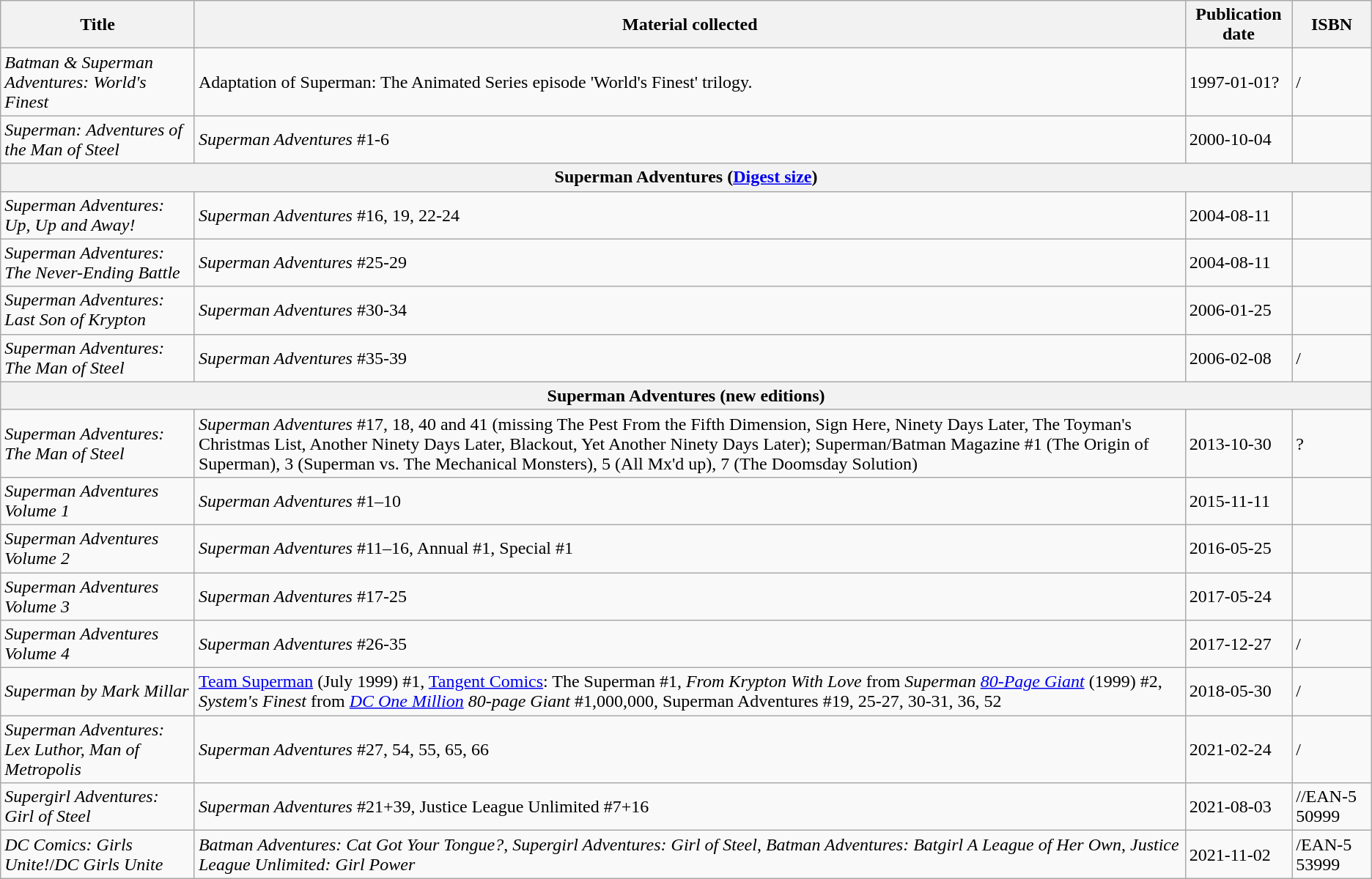<table class="wikitable">
<tr>
<th>Title</th>
<th>Material collected</th>
<th>Publication date</th>
<th>ISBN</th>
</tr>
<tr>
<td><em>Batman & Superman Adventures: World's Finest</em></td>
<td>Adaptation of Superman: The Animated Series episode 'World's Finest' trilogy.</td>
<td>1997-01-01?</td>
<td>/</td>
</tr>
<tr>
<td><em>Superman: Adventures of the Man of Steel</em></td>
<td><em>Superman Adventures</em> #1-6</td>
<td>2000-10-04</td>
<td></td>
</tr>
<tr>
<th colspan=4>Superman Adventures (<a href='#'>Digest size</a>)</th>
</tr>
<tr>
<td><em>Superman Adventures: Up, Up and Away!</em></td>
<td><em>Superman Adventures</em> #16, 19, 22-24</td>
<td>2004-08-11</td>
<td></td>
</tr>
<tr>
<td><em>Superman Adventures: The Never-Ending Battle</em></td>
<td><em>Superman Adventures</em> #25-29</td>
<td>2004-08-11</td>
<td></td>
</tr>
<tr>
<td><em>Superman Adventures: Last Son of Krypton</em></td>
<td><em>Superman Adventures</em> #30-34</td>
<td>2006-01-25</td>
<td></td>
</tr>
<tr>
<td><em>Superman Adventures: The Man of Steel</em></td>
<td><em>Superman Adventures</em> #35-39</td>
<td>2006-02-08</td>
<td>/</td>
</tr>
<tr>
<th colspan="4">Superman Adventures (new editions)</th>
</tr>
<tr>
<td><em>Superman Adventures: The Man of Steel</em></td>
<td><em>Superman Adventures</em> #17, 18, 40 and 41 (missing The Pest From the Fifth Dimension, Sign Here, Ninety Days Later, The Toyman's Christmas List, Another Ninety Days Later, Blackout, Yet Another Ninety Days Later); Superman/Batman Magazine #1 (The Origin of Superman), 3 (Superman vs. The Mechanical Monsters), 5 (All Mx'd up), 7 (The Doomsday Solution)</td>
<td>2013-10-30</td>
<td>?</td>
</tr>
<tr>
<td><em>Superman Adventures Volume 1</em></td>
<td><em>Superman Adventures</em> #1–10</td>
<td>2015-11-11</td>
<td></td>
</tr>
<tr>
<td><em>Superman Adventures Volume 2</em></td>
<td><em>Superman Adventures</em> #11–16, Annual #1, Special #1</td>
<td>2016-05-25</td>
<td></td>
</tr>
<tr>
<td><em>Superman Adventures Volume 3</em></td>
<td><em>Superman Adventures</em> #17-25</td>
<td>2017-05-24</td>
<td></td>
</tr>
<tr>
<td><em>Superman Adventures Volume 4</em></td>
<td><em>Superman Adventures</em> #26-35</td>
<td>2017-12-27</td>
<td>/</td>
</tr>
<tr>
<td><em>Superman by Mark Millar</em></td>
<td><a href='#'>Team Superman</a> (July 1999) #1, <a href='#'>Tangent Comics</a>: The Superman #1, <em>From Krypton With Love</em> from <em>Superman <a href='#'>80-Page Giant</a></em> (1999) #2, <em>System's Finest</em> from <em><a href='#'>DC One Million</a> 80-page Giant</em> #1,000,000, Superman Adventures #19, 25-27, 30-31, 36, 52</td>
<td>2018-05-30</td>
<td>/</td>
</tr>
<tr>
<td><em>Superman Adventures: Lex Luthor, Man of Metropolis</em></td>
<td><em>Superman Adventures</em> #27, 54, 55, 65, 66</td>
<td>2021-02-24</td>
<td>/</td>
</tr>
<tr>
<td><em>Supergirl Adventures: Girl of Steel</em></td>
<td><em>Superman Adventures</em> #21+39, Justice League Unlimited #7+16</td>
<td>2021-08-03</td>
<td>//EAN-5 50999</td>
</tr>
<tr>
<td><em>DC Comics: Girls Unite!</em>/<em>DC Girls Unite</em></td>
<td><em>Batman Adventures: Cat Got Your Tongue?</em>, <em>Supergirl Adventures: Girl of Steel</em>, <em>Batman Adventures: Batgirl A League of Her Own</em>, <em>Justice League Unlimited: Girl Power</em></td>
<td>2021-11-02</td>
<td>/EAN-5 53999</td>
</tr>
</table>
